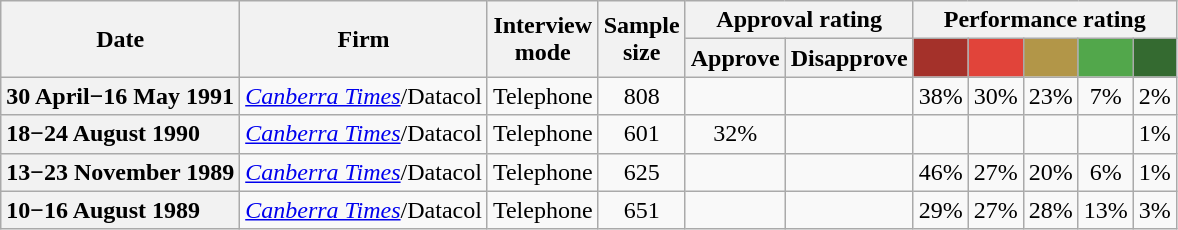<table class="nowrap wikitable sortable tpl-blanktable" style=text-align:center;font-size:100%>
<tr>
<th rowspan=2>Date</th>
<th rowspan=2>Firm</th>
<th class=unsortable; rowspan=2>Interview<br>mode</th>
<th class=unsortable; rowspan=2>Sample<br>size</th>
<th class=unsortable; colspan=2>Approval rating</th>
<th class=unsortable; colspan=5>Performance rating</th>
</tr>
<tr>
<th class="unsortable">Approve</th>
<th class="unsortable">Disapprove</th>
<th class="unsortable" style=background:#A4312A><span></span></th>
<th class="unsortable" style=background:#E1443A><span></span></th>
<th class="unsortable" style=background:#B29648><span></span></th>
<th class="unsortable" style=background:#52A74B><span></span></th>
<th class="unsortable" style=background:#346A30><span></span></th>
</tr>
<tr>
<th style=text-align:left>30 April−16 May 1991</th>
<td style=text-align:left><em><a href='#'>Canberra Times</a></em>/Datacol</td>
<td>Telephone</td>
<td>808</td>
<td></td>
<td></td>
<td>38%</td>
<td>30%</td>
<td>23%</td>
<td>7%</td>
<td>2%</td>
</tr>
<tr>
<th style=text-align:left>18−24 August 1990</th>
<td style=text-align:left><em><a href='#'>Canberra Times</a></em>/Datacol</td>
<td>Telephone</td>
<td>601</td>
<td>32%</td>
<td></td>
<td></td>
<td></td>
<td></td>
<td></td>
<td>1%</td>
</tr>
<tr>
<th style=text-align:left>13−23 November 1989</th>
<td style=text-align:left><em><a href='#'>Canberra Times</a></em>/Datacol</td>
<td>Telephone</td>
<td>625</td>
<td></td>
<td></td>
<td>46%</td>
<td>27%</td>
<td>20%</td>
<td>6%</td>
<td>1%</td>
</tr>
<tr>
<th style=text-align:left>10−16 August 1989</th>
<td style=text-align:left><em><a href='#'>Canberra Times</a></em>/Datacol</td>
<td>Telephone</td>
<td>651</td>
<td></td>
<td></td>
<td>29%</td>
<td>27%</td>
<td>28%</td>
<td>13%</td>
<td>3%</td>
</tr>
</table>
